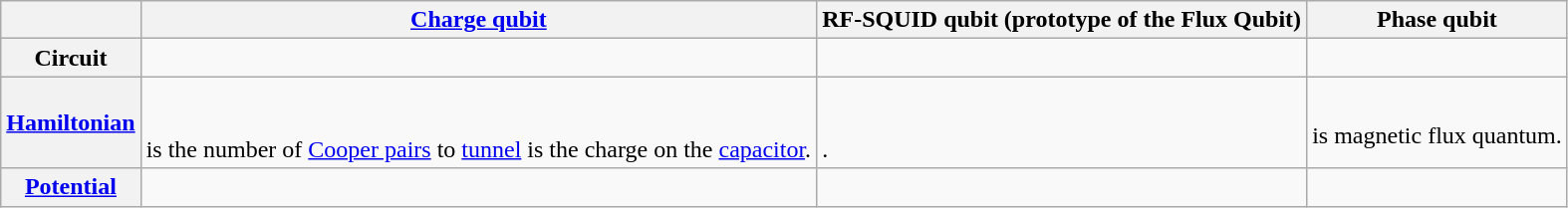<table class="wikitable">
<tr>
<th></th>
<th><a href='#'>Charge qubit</a></th>
<th>RF-SQUID qubit (prototype of the Flux Qubit)</th>
<th>Phase qubit</th>
</tr>
<tr>
<th>Circuit</th>
<td></td>
<td><br></td>
<td><br></td>
</tr>
<tr>
<th><a href='#'>Hamiltonian</a></th>
<td><br><br> is the number of <a href='#'>Cooper pairs</a> to <a href='#'>tunnel</a> is the charge on the <a href='#'>capacitor</a>.</td>
<td><br><br>.</td>
<td><br> is magnetic flux quantum.</td>
</tr>
<tr>
<th><a href='#'>Potential</a></th>
<td></td>
<td><br></td>
<td><br></td>
</tr>
</table>
